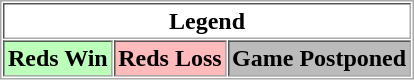<table align="center" border="1" cellpadding="2" cellspacing="1" style="border:1px solid #aaa">
<tr>
<th colspan="3">Legend</th>
</tr>
<tr>
<th bgcolor="bbffbb">Reds Win</th>
<th bgcolor="ffbbbb">Reds Loss</th>
<th bgcolor="bbbbbb">Game Postponed</th>
</tr>
</table>
